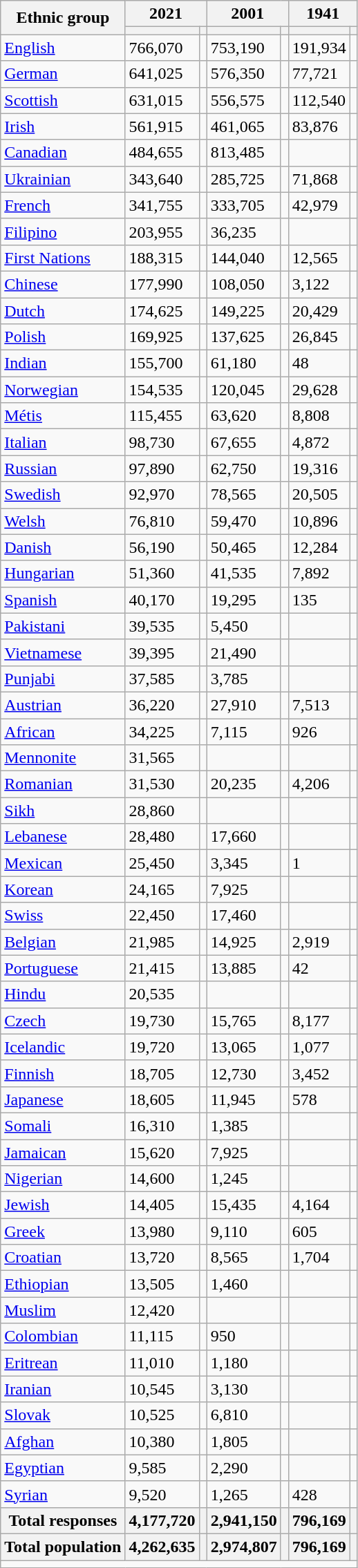<table class="wikitable sortable">
<tr>
<th rowspan="2">Ethnic group</th>
<th colspan="2">2021</th>
<th colspan="2">2001</th>
<th colspan="2">1941</th>
</tr>
<tr>
<th><a href='#'></a></th>
<th></th>
<th></th>
<th></th>
<th></th>
<th></th>
</tr>
<tr>
<td><a href='#'>English</a></td>
<td>766,070</td>
<td></td>
<td>753,190</td>
<td></td>
<td>191,934</td>
<td></td>
</tr>
<tr>
<td><a href='#'>German</a></td>
<td>641,025</td>
<td></td>
<td>576,350</td>
<td></td>
<td>77,721</td>
<td></td>
</tr>
<tr>
<td><a href='#'>Scottish</a></td>
<td>631,015</td>
<td></td>
<td>556,575</td>
<td></td>
<td>112,540</td>
<td></td>
</tr>
<tr>
<td><a href='#'>Irish</a></td>
<td>561,915</td>
<td></td>
<td>461,065</td>
<td></td>
<td>83,876</td>
<td></td>
</tr>
<tr>
<td><a href='#'>Canadian</a></td>
<td>484,655</td>
<td></td>
<td>813,485</td>
<td></td>
<td></td>
<td></td>
</tr>
<tr>
<td><a href='#'>Ukrainian</a></td>
<td>343,640</td>
<td></td>
<td>285,725</td>
<td></td>
<td>71,868</td>
<td></td>
</tr>
<tr>
<td><a href='#'>French</a></td>
<td>341,755</td>
<td></td>
<td>333,705</td>
<td></td>
<td>42,979</td>
<td></td>
</tr>
<tr>
<td><a href='#'>Filipino</a></td>
<td>203,955</td>
<td></td>
<td>36,235</td>
<td></td>
<td></td>
<td></td>
</tr>
<tr>
<td><a href='#'>First Nations</a></td>
<td>188,315</td>
<td></td>
<td>144,040</td>
<td></td>
<td>12,565</td>
<td></td>
</tr>
<tr>
<td><a href='#'>Chinese</a></td>
<td>177,990</td>
<td></td>
<td>108,050</td>
<td></td>
<td>3,122</td>
<td></td>
</tr>
<tr>
<td><a href='#'>Dutch</a></td>
<td>174,625</td>
<td></td>
<td>149,225</td>
<td></td>
<td>20,429</td>
<td></td>
</tr>
<tr>
<td><a href='#'>Polish</a></td>
<td>169,925</td>
<td></td>
<td>137,625</td>
<td></td>
<td>26,845</td>
<td></td>
</tr>
<tr>
<td><a href='#'>Indian</a></td>
<td>155,700</td>
<td></td>
<td>61,180</td>
<td></td>
<td>48</td>
<td></td>
</tr>
<tr>
<td><a href='#'>Norwegian</a></td>
<td>154,535</td>
<td></td>
<td>120,045</td>
<td></td>
<td>29,628</td>
<td></td>
</tr>
<tr>
<td><a href='#'>Métis</a></td>
<td>115,455</td>
<td></td>
<td>63,620</td>
<td></td>
<td>8,808</td>
<td></td>
</tr>
<tr>
<td><a href='#'>Italian</a></td>
<td>98,730</td>
<td></td>
<td>67,655</td>
<td></td>
<td>4,872</td>
<td></td>
</tr>
<tr>
<td><a href='#'>Russian</a></td>
<td>97,890</td>
<td></td>
<td>62,750</td>
<td></td>
<td>19,316</td>
<td></td>
</tr>
<tr>
<td><a href='#'>Swedish</a></td>
<td>92,970</td>
<td></td>
<td>78,565</td>
<td></td>
<td>20,505</td>
<td></td>
</tr>
<tr>
<td><a href='#'>Welsh</a></td>
<td>76,810</td>
<td></td>
<td>59,470</td>
<td></td>
<td>10,896</td>
<td></td>
</tr>
<tr>
<td><a href='#'>Danish</a></td>
<td>56,190</td>
<td></td>
<td>50,465</td>
<td></td>
<td>12,284</td>
<td></td>
</tr>
<tr>
<td><a href='#'>Hungarian</a></td>
<td>51,360</td>
<td></td>
<td>41,535</td>
<td></td>
<td>7,892</td>
<td></td>
</tr>
<tr>
<td><a href='#'>Spanish</a></td>
<td>40,170</td>
<td></td>
<td>19,295</td>
<td></td>
<td>135</td>
<td></td>
</tr>
<tr>
<td><a href='#'>Pakistani</a></td>
<td>39,535</td>
<td></td>
<td>5,450</td>
<td></td>
<td></td>
<td></td>
</tr>
<tr>
<td><a href='#'>Vietnamese</a></td>
<td>39,395</td>
<td></td>
<td>21,490</td>
<td></td>
<td></td>
<td></td>
</tr>
<tr>
<td><a href='#'>Punjabi</a></td>
<td>37,585</td>
<td></td>
<td>3,785</td>
<td></td>
<td></td>
<td></td>
</tr>
<tr>
<td><a href='#'>Austrian</a></td>
<td>36,220</td>
<td></td>
<td>27,910</td>
<td></td>
<td>7,513</td>
<td></td>
</tr>
<tr>
<td><a href='#'>African</a></td>
<td>34,225</td>
<td></td>
<td>7,115</td>
<td></td>
<td>926</td>
<td></td>
</tr>
<tr>
<td><a href='#'>Mennonite</a></td>
<td>31,565</td>
<td></td>
<td></td>
<td></td>
<td></td>
<td></td>
</tr>
<tr>
<td><a href='#'>Romanian</a></td>
<td>31,530</td>
<td></td>
<td>20,235</td>
<td></td>
<td>4,206</td>
<td></td>
</tr>
<tr>
<td><a href='#'>Sikh</a></td>
<td>28,860</td>
<td></td>
<td></td>
<td></td>
<td></td>
<td></td>
</tr>
<tr>
<td><a href='#'>Lebanese</a></td>
<td>28,480</td>
<td></td>
<td>17,660</td>
<td></td>
<td></td>
<td></td>
</tr>
<tr>
<td><a href='#'>Mexican</a></td>
<td>25,450</td>
<td></td>
<td>3,345</td>
<td></td>
<td>1</td>
<td></td>
</tr>
<tr>
<td><a href='#'>Korean</a></td>
<td>24,165</td>
<td></td>
<td>7,925</td>
<td></td>
<td></td>
<td></td>
</tr>
<tr>
<td><a href='#'>Swiss</a></td>
<td>22,450</td>
<td></td>
<td>17,460</td>
<td></td>
<td></td>
<td></td>
</tr>
<tr>
<td><a href='#'>Belgian</a></td>
<td>21,985</td>
<td></td>
<td>14,925</td>
<td></td>
<td>2,919</td>
<td></td>
</tr>
<tr>
<td><a href='#'>Portuguese</a></td>
<td>21,415</td>
<td></td>
<td>13,885</td>
<td></td>
<td>42</td>
<td></td>
</tr>
<tr>
<td><a href='#'>Hindu</a></td>
<td>20,535</td>
<td></td>
<td></td>
<td></td>
<td></td>
<td></td>
</tr>
<tr>
<td><a href='#'>Czech</a></td>
<td>19,730</td>
<td></td>
<td>15,765</td>
<td></td>
<td>8,177</td>
<td></td>
</tr>
<tr>
<td><a href='#'>Icelandic</a></td>
<td>19,720</td>
<td></td>
<td>13,065</td>
<td></td>
<td>1,077</td>
<td></td>
</tr>
<tr>
<td><a href='#'>Finnish</a></td>
<td>18,705</td>
<td></td>
<td>12,730</td>
<td></td>
<td>3,452</td>
<td></td>
</tr>
<tr>
<td><a href='#'>Japanese</a></td>
<td>18,605</td>
<td></td>
<td>11,945</td>
<td></td>
<td>578</td>
<td></td>
</tr>
<tr>
<td><a href='#'>Somali</a></td>
<td>16,310</td>
<td></td>
<td>1,385</td>
<td></td>
<td></td>
<td></td>
</tr>
<tr>
<td><a href='#'>Jamaican</a></td>
<td>15,620</td>
<td></td>
<td>7,925</td>
<td></td>
<td></td>
<td></td>
</tr>
<tr>
<td><a href='#'>Nigerian</a></td>
<td>14,600</td>
<td></td>
<td>1,245</td>
<td></td>
<td></td>
<td></td>
</tr>
<tr>
<td><a href='#'>Jewish</a></td>
<td>14,405</td>
<td></td>
<td>15,435</td>
<td></td>
<td>4,164</td>
<td></td>
</tr>
<tr>
<td><a href='#'>Greek</a></td>
<td>13,980</td>
<td></td>
<td>9,110</td>
<td></td>
<td>605</td>
<td></td>
</tr>
<tr>
<td><a href='#'>Croatian</a></td>
<td>13,720</td>
<td></td>
<td>8,565</td>
<td></td>
<td>1,704</td>
<td></td>
</tr>
<tr>
<td><a href='#'>Ethiopian</a></td>
<td>13,505</td>
<td></td>
<td>1,460</td>
<td></td>
<td></td>
<td></td>
</tr>
<tr>
<td><a href='#'>Muslim</a></td>
<td>12,420</td>
<td></td>
<td></td>
<td></td>
<td></td>
<td></td>
</tr>
<tr>
<td><a href='#'>Colombian</a></td>
<td>11,115</td>
<td></td>
<td>950</td>
<td></td>
<td></td>
<td></td>
</tr>
<tr>
<td><a href='#'>Eritrean</a></td>
<td>11,010</td>
<td></td>
<td>1,180</td>
<td></td>
<td></td>
<td></td>
</tr>
<tr>
<td><a href='#'>Iranian</a></td>
<td>10,545</td>
<td></td>
<td>3,130</td>
<td></td>
<td></td>
<td></td>
</tr>
<tr>
<td><a href='#'>Slovak</a></td>
<td>10,525</td>
<td></td>
<td>6,810</td>
<td></td>
<td></td>
<td></td>
</tr>
<tr>
<td><a href='#'>Afghan</a></td>
<td>10,380</td>
<td></td>
<td>1,805</td>
<td></td>
<td></td>
<td></td>
</tr>
<tr>
<td><a href='#'>Egyptian</a></td>
<td>9,585</td>
<td></td>
<td>2,290</td>
<td></td>
<td></td>
<td></td>
</tr>
<tr>
<td><a href='#'>Syrian</a></td>
<td>9,520</td>
<td></td>
<td>1,265</td>
<td></td>
<td>428</td>
<td></td>
</tr>
<tr>
<th>Total responses</th>
<th>4,177,720</th>
<th></th>
<th>2,941,150</th>
<th></th>
<th>796,169</th>
<th></th>
</tr>
<tr class="sortbottom">
<th>Total population</th>
<th>4,262,635</th>
<th></th>
<th>2,974,807</th>
<th></th>
<th>796,169</th>
<th></th>
</tr>
<tr class="sortbottom ">
<td colspan="7"></td>
</tr>
</table>
